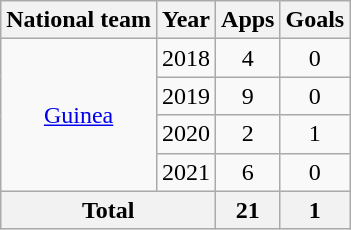<table class="wikitable" style="text-align:center">
<tr>
<th>National team</th>
<th>Year</th>
<th>Apps</th>
<th>Goals</th>
</tr>
<tr>
<td rowspan="4"><a href='#'>Guinea</a></td>
<td>2018</td>
<td>4</td>
<td>0</td>
</tr>
<tr>
<td>2019</td>
<td>9</td>
<td>0</td>
</tr>
<tr>
<td>2020</td>
<td>2</td>
<td>1</td>
</tr>
<tr>
<td>2021</td>
<td>6</td>
<td>0</td>
</tr>
<tr>
<th colspan="2">Total</th>
<th>21</th>
<th>1</th>
</tr>
</table>
